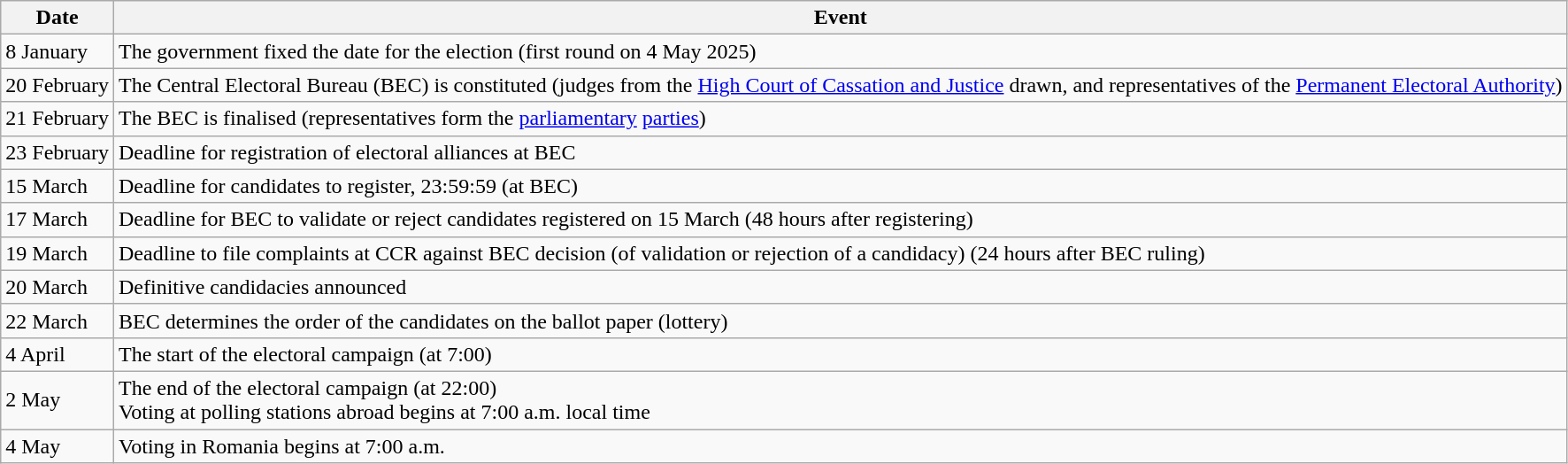<table class="wikitable">
<tr>
<th>Date</th>
<th>Event</th>
</tr>
<tr>
<td>8 January</td>
<td>The government fixed the date for the election (first round on 4 May 2025)</td>
</tr>
<tr>
<td>20 February</td>
<td>The Central Electoral Bureau (BEC) is constituted (judges from the <a href='#'>High Court of Cassation and Justice</a> drawn, and representatives of the <a href='#'>Permanent Electoral Authority</a>)</td>
</tr>
<tr>
<td>21 February</td>
<td>The BEC is finalised (representatives form the <a href='#'>parliamentary</a> <a href='#'>parties</a>)</td>
</tr>
<tr>
<td>23 February</td>
<td>Deadline for registration of electoral alliances at BEC</td>
</tr>
<tr>
<td>15 March</td>
<td>Deadline for candidates to register, 23:59:59 (at BEC)</td>
</tr>
<tr>
<td>17 March</td>
<td>Deadline for BEC to validate or reject candidates registered on 15 March (48 hours after registering)</td>
</tr>
<tr>
<td>19 March</td>
<td>Deadline to file complaints at CCR against BEC decision (of validation or rejection of a candidacy) (24 hours after BEC ruling)</td>
</tr>
<tr>
<td>20 March</td>
<td>Definitive candidacies announced</td>
</tr>
<tr>
<td>22 March</td>
<td>BEC determines the order of the candidates on the ballot paper (lottery)</td>
</tr>
<tr>
<td style="text-align: left;">4 April</td>
<td style="text-align: left;">The start of the electoral campaign (at 7:00)</td>
</tr>
<tr>
<td style="text-align: left;">2 May</td>
<td style="text-align: left;">The end of the electoral campaign (at 22:00)<br>Voting at polling stations abroad begins at 7:00 a.m. local time</td>
</tr>
<tr>
<td style="text-align: left;">4 May</td>
<td style="text-align: left;">Voting in Romania begins at 7:00 a.m.</td>
</tr>
</table>
